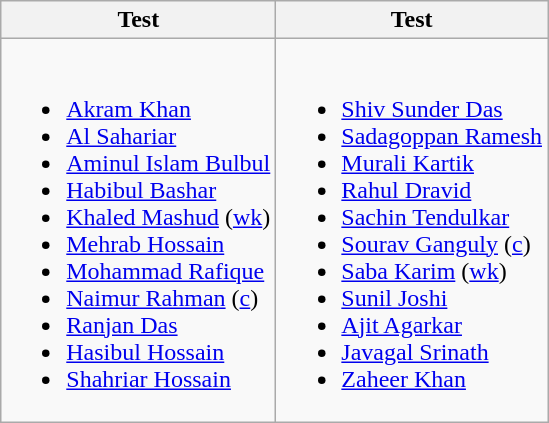<table class="wikitable">
<tr>
<th> Test</th>
<th> Test</th>
</tr>
<tr>
<td valign=top><br><ul><li><a href='#'>Akram Khan</a></li><li><a href='#'>Al Sahariar</a></li><li><a href='#'>Aminul Islam Bulbul</a></li><li><a href='#'>Habibul Bashar</a></li><li><a href='#'>Khaled Mashud</a> (<a href='#'>wk</a>)</li><li><a href='#'>Mehrab Hossain</a></li><li><a href='#'>Mohammad Rafique</a></li><li><a href='#'>Naimur Rahman</a> (<a href='#'>c</a>)</li><li><a href='#'>Ranjan Das</a></li><li><a href='#'>Hasibul Hossain</a></li><li><a href='#'>Shahriar Hossain</a></li></ul></td>
<td><br><ul><li><a href='#'>Shiv Sunder Das</a></li><li><a href='#'>Sadagoppan Ramesh</a></li><li><a href='#'>Murali Kartik</a></li><li><a href='#'>Rahul Dravid</a></li><li><a href='#'>Sachin Tendulkar</a></li><li><a href='#'>Sourav Ganguly</a> (<a href='#'>c</a>)</li><li><a href='#'>Saba Karim</a> (<a href='#'>wk</a>)</li><li><a href='#'>Sunil Joshi</a></li><li><a href='#'>Ajit Agarkar</a></li><li><a href='#'>Javagal Srinath</a></li><li><a href='#'>Zaheer Khan</a></li></ul></td>
</tr>
</table>
